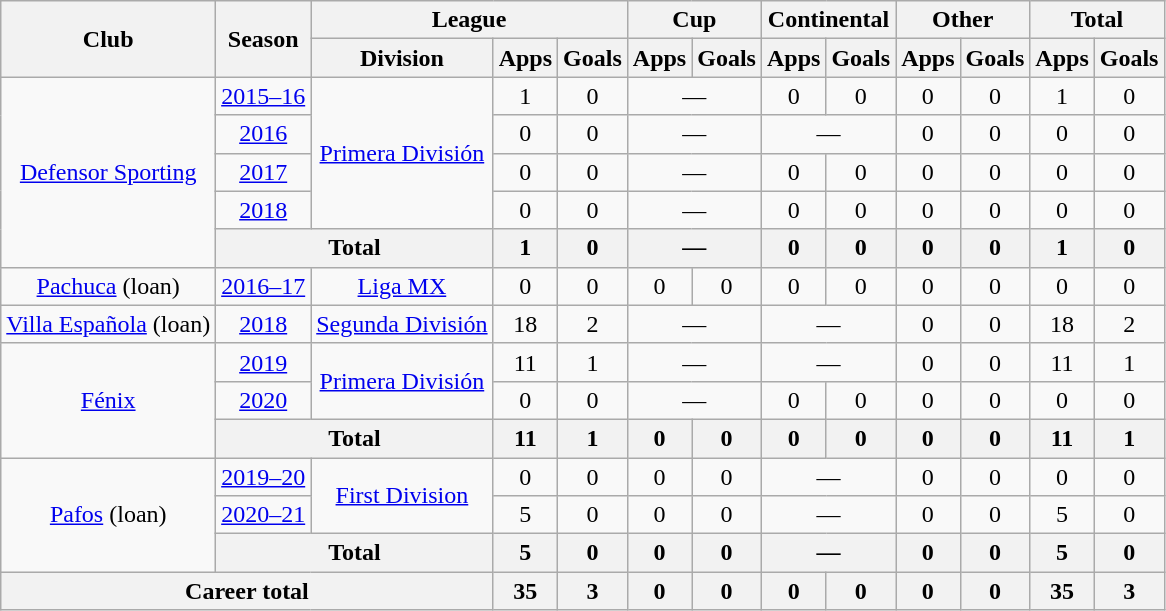<table class="wikitable" style="text-align:center">
<tr>
<th rowspan="2">Club</th>
<th rowspan="2">Season</th>
<th colspan="3">League</th>
<th colspan="2">Cup</th>
<th colspan="2">Continental</th>
<th colspan="2">Other</th>
<th colspan="2">Total</th>
</tr>
<tr>
<th>Division</th>
<th>Apps</th>
<th>Goals</th>
<th>Apps</th>
<th>Goals</th>
<th>Apps</th>
<th>Goals</th>
<th>Apps</th>
<th>Goals</th>
<th>Apps</th>
<th>Goals</th>
</tr>
<tr>
<td rowspan="5"><a href='#'>Defensor Sporting</a></td>
<td><a href='#'>2015–16</a></td>
<td rowspan="4"><a href='#'>Primera División</a></td>
<td>1</td>
<td>0</td>
<td colspan="2">—</td>
<td>0</td>
<td>0</td>
<td>0</td>
<td>0</td>
<td>1</td>
<td>0</td>
</tr>
<tr>
<td><a href='#'>2016</a></td>
<td>0</td>
<td>0</td>
<td colspan="2">—</td>
<td colspan="2">—</td>
<td>0</td>
<td>0</td>
<td>0</td>
<td>0</td>
</tr>
<tr>
<td><a href='#'>2017</a></td>
<td>0</td>
<td>0</td>
<td colspan="2">—</td>
<td>0</td>
<td>0</td>
<td>0</td>
<td>0</td>
<td>0</td>
<td>0</td>
</tr>
<tr>
<td><a href='#'>2018</a></td>
<td>0</td>
<td>0</td>
<td colspan="2">—</td>
<td>0</td>
<td>0</td>
<td>0</td>
<td>0</td>
<td>0</td>
<td>0</td>
</tr>
<tr>
<th colspan="2">Total</th>
<th>1</th>
<th>0</th>
<th colspan="2">—</th>
<th>0</th>
<th>0</th>
<th>0</th>
<th>0</th>
<th>1</th>
<th>0</th>
</tr>
<tr>
<td rowspan="1"><a href='#'>Pachuca</a> (loan)</td>
<td><a href='#'>2016–17</a></td>
<td rowspan="1"><a href='#'>Liga MX</a></td>
<td>0</td>
<td>0</td>
<td>0</td>
<td>0</td>
<td>0</td>
<td>0</td>
<td>0</td>
<td>0</td>
<td>0</td>
<td>0</td>
</tr>
<tr>
<td rowspan="1"><a href='#'>Villa Española</a> (loan)</td>
<td><a href='#'>2018</a></td>
<td rowspan="1"><a href='#'>Segunda División</a></td>
<td>18</td>
<td>2</td>
<td colspan="2">—</td>
<td colspan="2">—</td>
<td>0</td>
<td>0</td>
<td>18</td>
<td>2</td>
</tr>
<tr>
<td rowspan="3"><a href='#'>Fénix</a></td>
<td><a href='#'>2019</a></td>
<td rowspan="2"><a href='#'>Primera División</a></td>
<td>11</td>
<td>1</td>
<td colspan="2">—</td>
<td colspan="2">—</td>
<td>0</td>
<td>0</td>
<td>11</td>
<td>1</td>
</tr>
<tr>
<td><a href='#'>2020</a></td>
<td>0</td>
<td>0</td>
<td colspan="2">—</td>
<td>0</td>
<td>0</td>
<td>0</td>
<td>0</td>
<td>0</td>
<td>0</td>
</tr>
<tr>
<th colspan="2">Total</th>
<th>11</th>
<th>1</th>
<th>0</th>
<th>0</th>
<th>0</th>
<th>0</th>
<th>0</th>
<th>0</th>
<th>11</th>
<th>1</th>
</tr>
<tr>
<td rowspan="3"><a href='#'>Pafos</a> (loan)</td>
<td><a href='#'>2019–20</a></td>
<td rowspan="2"><a href='#'>First Division</a></td>
<td>0</td>
<td>0</td>
<td>0</td>
<td>0</td>
<td colspan=2>—</td>
<td>0</td>
<td>0</td>
<td>0</td>
<td>0</td>
</tr>
<tr>
<td><a href='#'>2020–21</a></td>
<td>5</td>
<td>0</td>
<td>0</td>
<td>0</td>
<td colspan=2>—</td>
<td>0</td>
<td>0</td>
<td>5</td>
<td>0</td>
</tr>
<tr>
<th colspan="2">Total</th>
<th>5</th>
<th>0</th>
<th>0</th>
<th>0</th>
<th colspan=2>—</th>
<th>0</th>
<th>0</th>
<th>5</th>
<th>0</th>
</tr>
<tr>
<th colspan="3">Career total</th>
<th>35</th>
<th>3</th>
<th>0</th>
<th>0</th>
<th>0</th>
<th>0</th>
<th>0</th>
<th>0</th>
<th>35</th>
<th>3</th>
</tr>
</table>
